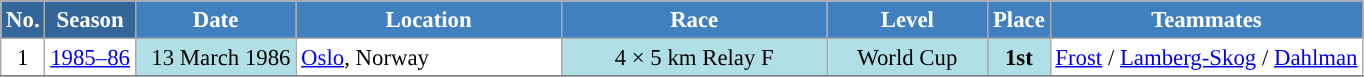<table class="wikitable sortable" style="font-size:95%; text-align:center; border:grey solid 1px; border-collapse:collapse; background:#ffffff;">
<tr style="background:#efefef;">
<th style="background-color:#369; color:white;">No.</th>
<th style="background-color:#369; color:white;">Season</th>
<th style="background-color:#4180be; color:white; width:100px;">Date</th>
<th style="background-color:#4180be; color:white; width:170px;">Location</th>
<th style="background-color:#4180be; color:white; width:170px;">Race</th>
<th style="background-color:#4180be; color:white; width:100px;">Level</th>
<th style="background-color:#4180be; color:white;">Place</th>
<th style="background-color:#4180be; color:white;">Teammates</th>
</tr>
<tr>
<td align=center>1</td>
<td rowspan=1 align=center><a href='#'>1985–86</a></td>
<td bgcolor="#BOEOE6" align=right>13 March 1986</td>
<td align=left> <a href='#'>Oslo</a>, Norway</td>
<td bgcolor="#BOEOE6">4 × 5 km Relay F</td>
<td bgcolor="#BOEOE6">World Cup</td>
<td bgcolor="#BOEOE6"><strong>1st</strong></td>
<td><a href='#'>Frost</a> / <a href='#'>Lamberg-Skog</a> / <a href='#'>Dahlman</a></td>
</tr>
<tr>
</tr>
</table>
